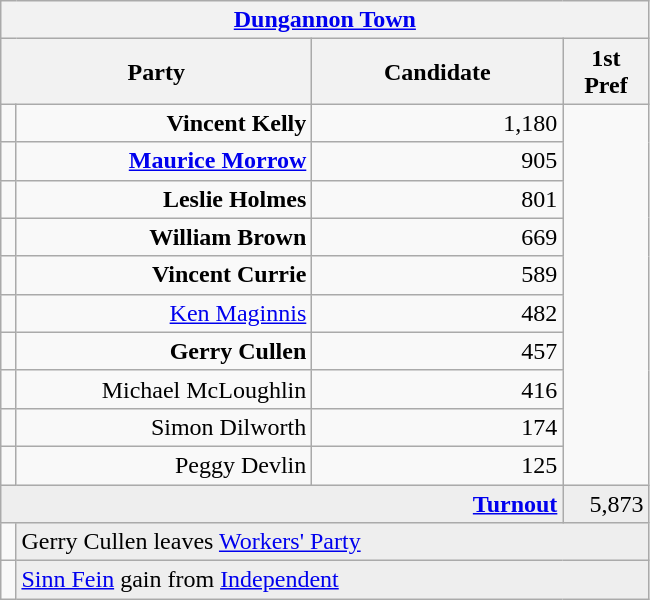<table class="wikitable">
<tr>
<th colspan="4" align="center"><a href='#'>Dungannon Town</a></th>
</tr>
<tr>
<th colspan="2" align="center" width=200>Party</th>
<th width=160>Candidate</th>
<th width=50>1st Pref</th>
</tr>
<tr>
<td></td>
<td align="right"><strong>Vincent Kelly</strong></td>
<td align="right">1,180</td>
</tr>
<tr>
<td></td>
<td align="right"><strong><a href='#'>Maurice Morrow</a></strong></td>
<td align="right">905</td>
</tr>
<tr>
<td></td>
<td align="right"><strong>Leslie Holmes</strong></td>
<td align="right">801</td>
</tr>
<tr>
<td></td>
<td align="right"><strong>William Brown</strong></td>
<td align="right">669</td>
</tr>
<tr>
<td></td>
<td align="right"><strong>Vincent Currie</strong></td>
<td align="right">589</td>
</tr>
<tr>
<td></td>
<td align="right"><a href='#'>Ken Maginnis</a></td>
<td align="right">482</td>
</tr>
<tr>
<td></td>
<td align="right"><strong>Gerry Cullen</strong></td>
<td align="right">457</td>
</tr>
<tr>
<td></td>
<td align="right">Michael McLoughlin</td>
<td align="right">416</td>
</tr>
<tr>
<td></td>
<td align="right">Simon Dilworth</td>
<td align="right">174</td>
</tr>
<tr>
<td></td>
<td align="right">Peggy Devlin</td>
<td align="right">125</td>
</tr>
<tr bgcolor="EEEEEE">
<td colspan=3 align="right"><strong><a href='#'>Turnout</a></strong></td>
<td align="right">5,873</td>
</tr>
<tr>
<td bgcolor=></td>
<td colspan=3 bgcolor="EEEEEE">Gerry Cullen leaves <a href='#'>Workers' Party</a></td>
</tr>
<tr>
<td bgcolor=></td>
<td colspan=3 bgcolor="EEEEEE"><a href='#'>Sinn Fein</a> gain from <a href='#'>Independent</a></td>
</tr>
</table>
